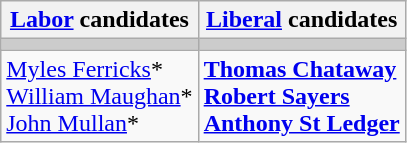<table class="wikitable">
<tr>
<th><a href='#'>Labor</a> candidates</th>
<th><a href='#'>Liberal</a> candidates</th>
</tr>
<tr bgcolor="#cccccc">
<td></td>
<td></td>
</tr>
<tr>
<td><a href='#'>Myles Ferricks</a>*<br><a href='#'>William Maughan</a>*<br><a href='#'>John Mullan</a>*</td>
<td><strong><a href='#'>Thomas Chataway</a></strong><br><strong><a href='#'>Robert Sayers</a></strong><br><strong><a href='#'>Anthony St Ledger</a></strong></td>
</tr>
</table>
